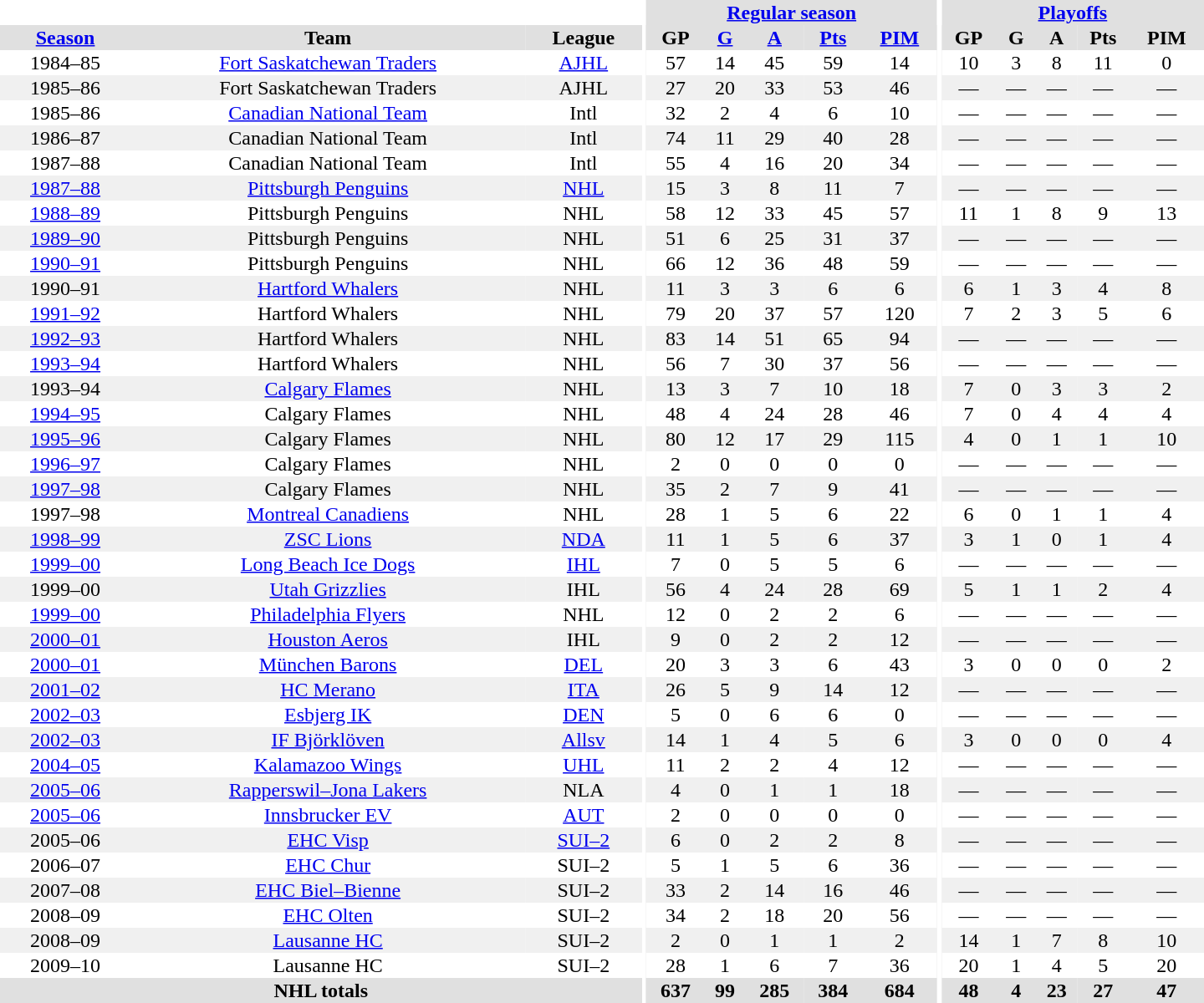<table border="0" cellpadding="1" cellspacing="0" style="text-align:center; width:60em">
<tr bgcolor="#e0e0e0">
<th colspan="3" bgcolor="#ffffff"></th>
<th rowspan="100" bgcolor="#ffffff"></th>
<th colspan="5"><a href='#'>Regular season</a></th>
<th rowspan="100" bgcolor="#ffffff"></th>
<th colspan="5"><a href='#'>Playoffs</a></th>
</tr>
<tr bgcolor="#e0e0e0">
<th><a href='#'>Season</a></th>
<th>Team</th>
<th>League</th>
<th>GP</th>
<th><a href='#'>G</a></th>
<th><a href='#'>A</a></th>
<th><a href='#'>Pts</a></th>
<th><a href='#'>PIM</a></th>
<th>GP</th>
<th>G</th>
<th>A</th>
<th>Pts</th>
<th>PIM</th>
</tr>
<tr>
<td>1984–85</td>
<td><a href='#'>Fort Saskatchewan Traders</a></td>
<td><a href='#'>AJHL</a></td>
<td>57</td>
<td>14</td>
<td>45</td>
<td>59</td>
<td>14</td>
<td>10</td>
<td>3</td>
<td>8</td>
<td>11</td>
<td>0</td>
</tr>
<tr bgcolor="#f0f0f0">
<td>1985–86</td>
<td>Fort Saskatchewan Traders</td>
<td>AJHL</td>
<td>27</td>
<td>20</td>
<td>33</td>
<td>53</td>
<td>46</td>
<td>—</td>
<td>—</td>
<td>—</td>
<td>—</td>
<td>—</td>
</tr>
<tr>
<td>1985–86</td>
<td><a href='#'>Canadian National Team</a></td>
<td>Intl</td>
<td>32</td>
<td>2</td>
<td>4</td>
<td>6</td>
<td>10</td>
<td>—</td>
<td>—</td>
<td>—</td>
<td>—</td>
<td>—</td>
</tr>
<tr bgcolor="#f0f0f0">
<td>1986–87</td>
<td>Canadian National Team</td>
<td>Intl</td>
<td>74</td>
<td>11</td>
<td>29</td>
<td>40</td>
<td>28</td>
<td>—</td>
<td>—</td>
<td>—</td>
<td>—</td>
<td>—</td>
</tr>
<tr>
<td>1987–88</td>
<td>Canadian National Team</td>
<td>Intl</td>
<td>55</td>
<td>4</td>
<td>16</td>
<td>20</td>
<td>34</td>
<td>—</td>
<td>—</td>
<td>—</td>
<td>—</td>
<td>—</td>
</tr>
<tr bgcolor="#f0f0f0">
<td><a href='#'>1987–88</a></td>
<td><a href='#'>Pittsburgh Penguins</a></td>
<td><a href='#'>NHL</a></td>
<td>15</td>
<td>3</td>
<td>8</td>
<td>11</td>
<td>7</td>
<td>—</td>
<td>—</td>
<td>—</td>
<td>—</td>
<td>—</td>
</tr>
<tr>
<td><a href='#'>1988–89</a></td>
<td>Pittsburgh Penguins</td>
<td>NHL</td>
<td>58</td>
<td>12</td>
<td>33</td>
<td>45</td>
<td>57</td>
<td>11</td>
<td>1</td>
<td>8</td>
<td>9</td>
<td>13</td>
</tr>
<tr bgcolor="#f0f0f0">
<td><a href='#'>1989–90</a></td>
<td>Pittsburgh Penguins</td>
<td>NHL</td>
<td>51</td>
<td>6</td>
<td>25</td>
<td>31</td>
<td>37</td>
<td>—</td>
<td>—</td>
<td>—</td>
<td>—</td>
<td>—</td>
</tr>
<tr>
<td><a href='#'>1990–91</a></td>
<td>Pittsburgh Penguins</td>
<td>NHL</td>
<td>66</td>
<td>12</td>
<td>36</td>
<td>48</td>
<td>59</td>
<td>—</td>
<td>—</td>
<td>—</td>
<td>—</td>
<td>—</td>
</tr>
<tr bgcolor="#f0f0f0">
<td>1990–91</td>
<td><a href='#'>Hartford Whalers</a></td>
<td>NHL</td>
<td>11</td>
<td>3</td>
<td>3</td>
<td>6</td>
<td>6</td>
<td>6</td>
<td>1</td>
<td>3</td>
<td>4</td>
<td>8</td>
</tr>
<tr>
<td><a href='#'>1991–92</a></td>
<td>Hartford Whalers</td>
<td>NHL</td>
<td>79</td>
<td>20</td>
<td>37</td>
<td>57</td>
<td>120</td>
<td>7</td>
<td>2</td>
<td>3</td>
<td>5</td>
<td>6</td>
</tr>
<tr bgcolor="#f0f0f0">
<td><a href='#'>1992–93</a></td>
<td>Hartford Whalers</td>
<td>NHL</td>
<td>83</td>
<td>14</td>
<td>51</td>
<td>65</td>
<td>94</td>
<td>—</td>
<td>—</td>
<td>—</td>
<td>—</td>
<td>—</td>
</tr>
<tr>
<td><a href='#'>1993–94</a></td>
<td>Hartford Whalers</td>
<td>NHL</td>
<td>56</td>
<td>7</td>
<td>30</td>
<td>37</td>
<td>56</td>
<td>—</td>
<td>—</td>
<td>—</td>
<td>—</td>
<td>—</td>
</tr>
<tr bgcolor="#f0f0f0">
<td>1993–94</td>
<td><a href='#'>Calgary Flames</a></td>
<td>NHL</td>
<td>13</td>
<td>3</td>
<td>7</td>
<td>10</td>
<td>18</td>
<td>7</td>
<td>0</td>
<td>3</td>
<td>3</td>
<td>2</td>
</tr>
<tr>
<td><a href='#'>1994–95</a></td>
<td>Calgary Flames</td>
<td>NHL</td>
<td>48</td>
<td>4</td>
<td>24</td>
<td>28</td>
<td>46</td>
<td>7</td>
<td>0</td>
<td>4</td>
<td>4</td>
<td>4</td>
</tr>
<tr bgcolor="#f0f0f0">
<td><a href='#'>1995–96</a></td>
<td>Calgary Flames</td>
<td>NHL</td>
<td>80</td>
<td>12</td>
<td>17</td>
<td>29</td>
<td>115</td>
<td>4</td>
<td>0</td>
<td>1</td>
<td>1</td>
<td>10</td>
</tr>
<tr>
<td><a href='#'>1996–97</a></td>
<td>Calgary Flames</td>
<td>NHL</td>
<td>2</td>
<td>0</td>
<td>0</td>
<td>0</td>
<td>0</td>
<td>—</td>
<td>—</td>
<td>—</td>
<td>—</td>
<td>—</td>
</tr>
<tr bgcolor="#f0f0f0">
<td><a href='#'>1997–98</a></td>
<td>Calgary Flames</td>
<td>NHL</td>
<td>35</td>
<td>2</td>
<td>7</td>
<td>9</td>
<td>41</td>
<td>—</td>
<td>—</td>
<td>—</td>
<td>—</td>
<td>—</td>
</tr>
<tr>
<td>1997–98</td>
<td><a href='#'>Montreal Canadiens</a></td>
<td>NHL</td>
<td>28</td>
<td>1</td>
<td>5</td>
<td>6</td>
<td>22</td>
<td>6</td>
<td>0</td>
<td>1</td>
<td>1</td>
<td>4</td>
</tr>
<tr bgcolor="#f0f0f0">
<td><a href='#'>1998–99</a></td>
<td><a href='#'>ZSC Lions</a></td>
<td><a href='#'>NDA</a></td>
<td>11</td>
<td>1</td>
<td>5</td>
<td>6</td>
<td>37</td>
<td>3</td>
<td>1</td>
<td>0</td>
<td>1</td>
<td>4</td>
</tr>
<tr>
<td><a href='#'>1999–00</a></td>
<td><a href='#'>Long Beach Ice Dogs</a></td>
<td><a href='#'>IHL</a></td>
<td>7</td>
<td>0</td>
<td>5</td>
<td>5</td>
<td>6</td>
<td>—</td>
<td>—</td>
<td>—</td>
<td>—</td>
<td>—</td>
</tr>
<tr bgcolor="#f0f0f0">
<td>1999–00</td>
<td><a href='#'>Utah Grizzlies</a></td>
<td>IHL</td>
<td>56</td>
<td>4</td>
<td>24</td>
<td>28</td>
<td>69</td>
<td>5</td>
<td>1</td>
<td>1</td>
<td>2</td>
<td>4</td>
</tr>
<tr>
<td><a href='#'>1999–00</a></td>
<td><a href='#'>Philadelphia Flyers</a></td>
<td>NHL</td>
<td>12</td>
<td>0</td>
<td>2</td>
<td>2</td>
<td>6</td>
<td>—</td>
<td>—</td>
<td>—</td>
<td>—</td>
<td>—</td>
</tr>
<tr bgcolor="#f0f0f0">
<td><a href='#'>2000–01</a></td>
<td><a href='#'>Houston Aeros</a></td>
<td>IHL</td>
<td>9</td>
<td>0</td>
<td>2</td>
<td>2</td>
<td>12</td>
<td>—</td>
<td>—</td>
<td>—</td>
<td>—</td>
<td>—</td>
</tr>
<tr>
<td><a href='#'>2000–01</a></td>
<td><a href='#'>München Barons</a></td>
<td><a href='#'>DEL</a></td>
<td>20</td>
<td>3</td>
<td>3</td>
<td>6</td>
<td>43</td>
<td>3</td>
<td>0</td>
<td>0</td>
<td>0</td>
<td>2</td>
</tr>
<tr bgcolor="#f0f0f0">
<td><a href='#'>2001–02</a></td>
<td><a href='#'>HC Merano</a></td>
<td><a href='#'>ITA</a></td>
<td>26</td>
<td>5</td>
<td>9</td>
<td>14</td>
<td>12</td>
<td>—</td>
<td>—</td>
<td>—</td>
<td>—</td>
<td>—</td>
</tr>
<tr>
<td><a href='#'>2002–03</a></td>
<td><a href='#'>Esbjerg IK</a></td>
<td><a href='#'>DEN</a></td>
<td>5</td>
<td>0</td>
<td>6</td>
<td>6</td>
<td>0</td>
<td>—</td>
<td>—</td>
<td>—</td>
<td>—</td>
<td>—</td>
</tr>
<tr bgcolor="#f0f0f0">
<td><a href='#'>2002–03</a></td>
<td><a href='#'>IF Björklöven</a></td>
<td><a href='#'>Allsv</a></td>
<td>14</td>
<td>1</td>
<td>4</td>
<td>5</td>
<td>6</td>
<td>3</td>
<td>0</td>
<td>0</td>
<td>0</td>
<td>4</td>
</tr>
<tr>
<td><a href='#'>2004–05</a></td>
<td><a href='#'>Kalamazoo Wings</a></td>
<td><a href='#'>UHL</a></td>
<td>11</td>
<td>2</td>
<td>2</td>
<td>4</td>
<td>12</td>
<td>—</td>
<td>—</td>
<td>—</td>
<td>—</td>
<td>—</td>
</tr>
<tr bgcolor="#f0f0f0">
<td><a href='#'>2005–06</a></td>
<td><a href='#'>Rapperswil–Jona Lakers</a></td>
<td>NLA</td>
<td>4</td>
<td>0</td>
<td>1</td>
<td>1</td>
<td>18</td>
<td>—</td>
<td>—</td>
<td>—</td>
<td>—</td>
<td>—</td>
</tr>
<tr>
<td><a href='#'>2005–06</a></td>
<td><a href='#'>Innsbrucker EV</a></td>
<td><a href='#'>AUT</a></td>
<td>2</td>
<td>0</td>
<td>0</td>
<td>0</td>
<td>0</td>
<td>—</td>
<td>—</td>
<td>—</td>
<td>—</td>
<td>—</td>
</tr>
<tr bgcolor="#f0f0f0">
<td>2005–06</td>
<td><a href='#'>EHC Visp</a></td>
<td><a href='#'>SUI–2</a></td>
<td>6</td>
<td>0</td>
<td>2</td>
<td>2</td>
<td>8</td>
<td>—</td>
<td>—</td>
<td>—</td>
<td>—</td>
<td>—</td>
</tr>
<tr>
<td>2006–07</td>
<td><a href='#'>EHC Chur</a></td>
<td>SUI–2</td>
<td>5</td>
<td>1</td>
<td>5</td>
<td>6</td>
<td>36</td>
<td>—</td>
<td>—</td>
<td>—</td>
<td>—</td>
<td>—</td>
</tr>
<tr bgcolor="#f0f0f0">
<td>2007–08</td>
<td><a href='#'>EHC Biel–Bienne</a></td>
<td>SUI–2</td>
<td>33</td>
<td>2</td>
<td>14</td>
<td>16</td>
<td>46</td>
<td>—</td>
<td>—</td>
<td>—</td>
<td>—</td>
<td>—</td>
</tr>
<tr>
<td>2008–09</td>
<td><a href='#'>EHC Olten</a></td>
<td>SUI–2</td>
<td>34</td>
<td>2</td>
<td>18</td>
<td>20</td>
<td>56</td>
<td>—</td>
<td>—</td>
<td>—</td>
<td>—</td>
<td>—</td>
</tr>
<tr bgcolor="#f0f0f0">
<td>2008–09</td>
<td><a href='#'>Lausanne HC</a></td>
<td>SUI–2</td>
<td>2</td>
<td>0</td>
<td>1</td>
<td>1</td>
<td>2</td>
<td>14</td>
<td>1</td>
<td>7</td>
<td>8</td>
<td>10</td>
</tr>
<tr>
<td>2009–10</td>
<td>Lausanne HC</td>
<td>SUI–2</td>
<td>28</td>
<td>1</td>
<td>6</td>
<td>7</td>
<td>36</td>
<td>20</td>
<td>1</td>
<td>4</td>
<td>5</td>
<td>20</td>
</tr>
<tr bgcolor="#e0e0e0">
<th colspan="3">NHL totals</th>
<th>637</th>
<th>99</th>
<th>285</th>
<th>384</th>
<th>684</th>
<th>48</th>
<th>4</th>
<th>23</th>
<th>27</th>
<th>47</th>
</tr>
</table>
